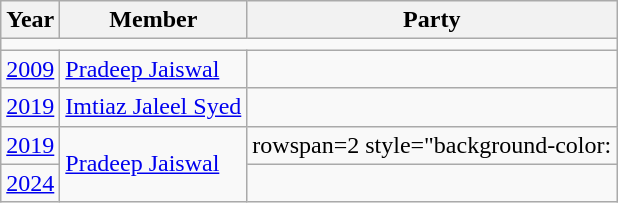<table class="wikitable">
<tr>
<th>Year</th>
<th>Member</th>
<th colspan="2">Party</th>
</tr>
<tr>
<td colspan="4"></td>
</tr>
<tr>
<td><a href='#'>2009</a></td>
<td><a href='#'>Pradeep Jaiswal</a></td>
<td></td>
</tr>
<tr>
<td><a href='#'>2019</a></td>
<td><a href='#'>Imtiaz Jaleel Syed</a></td>
<td></td>
</tr>
<tr>
<td><a href='#'>2019</a></td>
<td rowspan=2><a href='#'>Pradeep Jaiswal</a></td>
<td>rowspan=2 style="background-color:</td>
</tr>
<tr>
<td><a href='#'>2024</a></td>
</tr>
</table>
